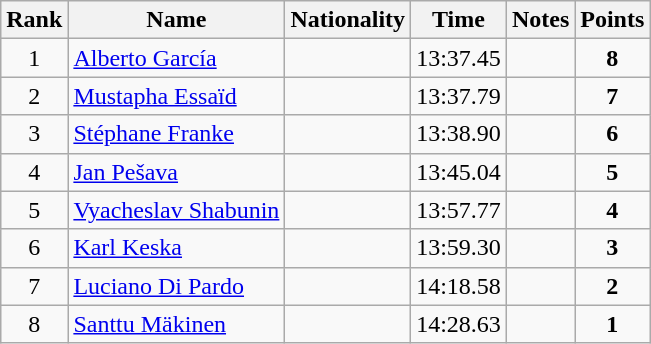<table class="wikitable sortable" style="text-align:center">
<tr>
<th>Rank</th>
<th>Name</th>
<th>Nationality</th>
<th>Time</th>
<th>Notes</th>
<th>Points</th>
</tr>
<tr>
<td>1</td>
<td align=left><a href='#'>Alberto García</a></td>
<td align=left></td>
<td>13:37.45</td>
<td></td>
<td><strong>8</strong></td>
</tr>
<tr>
<td>2</td>
<td align=left><a href='#'>Mustapha Essaïd</a></td>
<td align=left></td>
<td>13:37.79</td>
<td></td>
<td><strong>7</strong></td>
</tr>
<tr>
<td>3</td>
<td align=left><a href='#'>Stéphane Franke</a></td>
<td align=left></td>
<td>13:38.90</td>
<td></td>
<td><strong>6</strong></td>
</tr>
<tr>
<td>4</td>
<td align=left><a href='#'>Jan Pešava</a></td>
<td align=left></td>
<td>13:45.04</td>
<td></td>
<td><strong>5</strong></td>
</tr>
<tr>
<td>5</td>
<td align=left><a href='#'>Vyacheslav Shabunin</a></td>
<td align=left></td>
<td>13:57.77</td>
<td></td>
<td><strong>4</strong></td>
</tr>
<tr>
<td>6</td>
<td align=left><a href='#'>Karl Keska</a></td>
<td align=left></td>
<td>13:59.30</td>
<td></td>
<td><strong>3</strong></td>
</tr>
<tr>
<td>7</td>
<td align=left><a href='#'>Luciano Di Pardo</a></td>
<td align=left></td>
<td>14:18.58</td>
<td></td>
<td><strong>2</strong></td>
</tr>
<tr>
<td>8</td>
<td align=left><a href='#'>Santtu Mäkinen</a></td>
<td align=left></td>
<td>14:28.63</td>
<td></td>
<td><strong>1</strong></td>
</tr>
</table>
